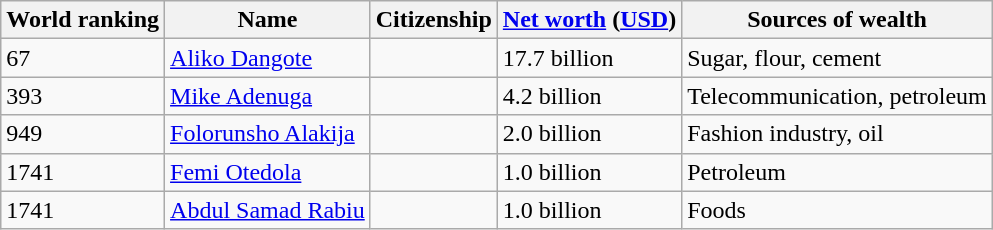<table class="wikitable">
<tr>
<th>World ranking</th>
<th>Name</th>
<th>Citizenship</th>
<th><a href='#'>Net worth</a> (<a href='#'>USD</a>)</th>
<th>Sources of wealth</th>
</tr>
<tr>
<td>67</td>
<td><a href='#'>Aliko Dangote</a></td>
<td></td>
<td>17.7 billion</td>
<td>Sugar, flour, cement</td>
</tr>
<tr>
<td>393</td>
<td><a href='#'>Mike Adenuga</a></td>
<td></td>
<td>4.2 billion</td>
<td>Telecommunication, petroleum</td>
</tr>
<tr>
<td>949</td>
<td><a href='#'>Folorunsho Alakija</a></td>
<td></td>
<td>2.0 billion</td>
<td>Fashion industry, oil</td>
</tr>
<tr>
<td>1741</td>
<td><a href='#'>Femi Otedola</a></td>
<td></td>
<td>1.0 billion</td>
<td>Petroleum</td>
</tr>
<tr>
<td>1741</td>
<td><a href='#'>Abdul Samad Rabiu</a></td>
<td></td>
<td>1.0 billion</td>
<td>Foods</td>
</tr>
</table>
